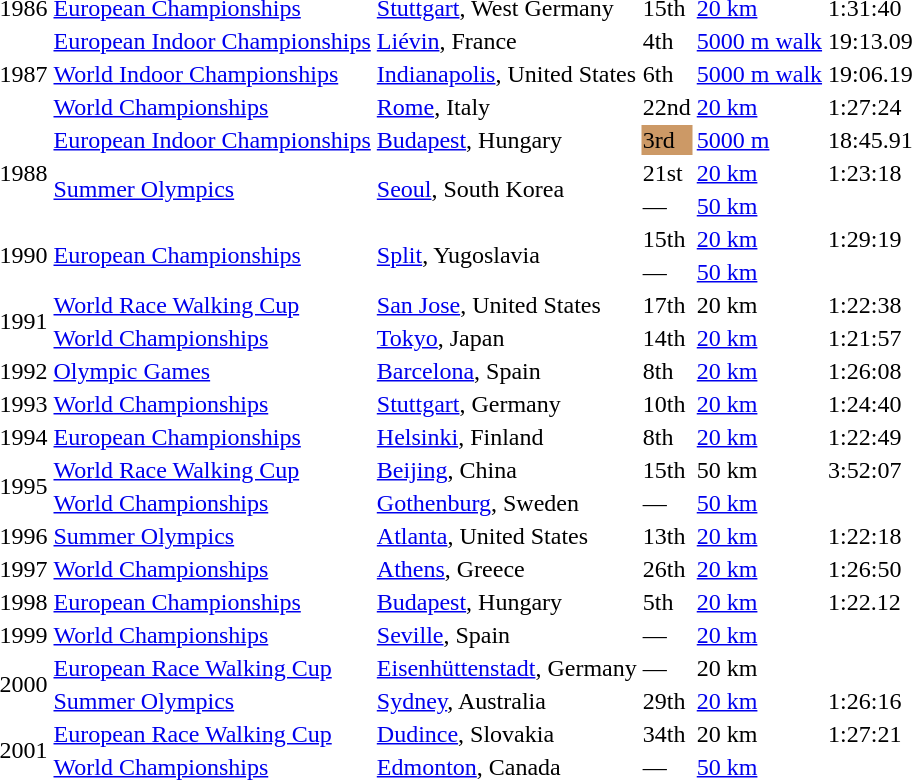<table>
<tr>
<td>1986</td>
<td><a href='#'>European Championships</a></td>
<td><a href='#'>Stuttgart</a>, West Germany</td>
<td>15th</td>
<td><a href='#'>20 km</a></td>
<td>1:31:40</td>
</tr>
<tr>
<td rowspan=3>1987</td>
<td><a href='#'>European Indoor Championships</a></td>
<td><a href='#'>Liévin</a>, France</td>
<td>4th</td>
<td><a href='#'>5000 m walk</a></td>
<td>19:13.09</td>
</tr>
<tr>
<td><a href='#'>World Indoor Championships</a></td>
<td><a href='#'>Indianapolis</a>, United States</td>
<td>6th</td>
<td><a href='#'>5000 m walk</a></td>
<td>19:06.19</td>
</tr>
<tr>
<td><a href='#'>World Championships</a></td>
<td><a href='#'>Rome</a>, Italy</td>
<td>22nd</td>
<td><a href='#'>20 km</a></td>
<td>1:27:24</td>
</tr>
<tr>
<td rowspan=3>1988</td>
<td><a href='#'>European Indoor Championships</a></td>
<td><a href='#'>Budapest</a>, Hungary</td>
<td bgcolor="cc9966">3rd</td>
<td><a href='#'>5000 m</a></td>
<td>18:45.91</td>
</tr>
<tr>
<td rowspan=2><a href='#'>Summer Olympics</a></td>
<td rowspan=2><a href='#'>Seoul</a>, South Korea</td>
<td>21st</td>
<td><a href='#'>20 km</a></td>
<td>1:23:18</td>
</tr>
<tr>
<td>—</td>
<td><a href='#'>50 km</a></td>
<td></td>
</tr>
<tr>
<td rowspan=2>1990</td>
<td rowspan=2><a href='#'>European Championships</a></td>
<td rowspan=2><a href='#'>Split</a>, Yugoslavia</td>
<td>15th</td>
<td><a href='#'>20 km</a></td>
<td>1:29:19</td>
</tr>
<tr>
<td>—</td>
<td><a href='#'>50 km</a></td>
<td></td>
</tr>
<tr>
<td rowspan=2>1991</td>
<td><a href='#'>World Race Walking Cup</a></td>
<td><a href='#'>San Jose</a>, United States</td>
<td>17th</td>
<td>20 km</td>
<td>1:22:38</td>
</tr>
<tr>
<td><a href='#'>World Championships</a></td>
<td><a href='#'>Tokyo</a>, Japan</td>
<td>14th</td>
<td><a href='#'>20 km</a></td>
<td>1:21:57</td>
</tr>
<tr>
<td>1992</td>
<td><a href='#'>Olympic Games</a></td>
<td><a href='#'>Barcelona</a>, Spain</td>
<td>8th</td>
<td><a href='#'>20 km</a></td>
<td>1:26:08</td>
</tr>
<tr>
<td>1993</td>
<td><a href='#'>World Championships</a></td>
<td><a href='#'>Stuttgart</a>, Germany</td>
<td>10th</td>
<td><a href='#'>20 km</a></td>
<td>1:24:40</td>
</tr>
<tr>
<td>1994</td>
<td><a href='#'>European Championships</a></td>
<td><a href='#'>Helsinki</a>, Finland</td>
<td>8th</td>
<td><a href='#'>20 km</a></td>
<td>1:22:49</td>
</tr>
<tr>
<td rowspan=2>1995</td>
<td><a href='#'>World Race Walking Cup</a></td>
<td><a href='#'>Beijing</a>, China</td>
<td>15th</td>
<td>50 km</td>
<td>3:52:07</td>
</tr>
<tr>
<td><a href='#'>World Championships</a></td>
<td><a href='#'>Gothenburg</a>, Sweden</td>
<td>—</td>
<td><a href='#'>50 km</a></td>
<td></td>
</tr>
<tr>
<td>1996</td>
<td><a href='#'>Summer Olympics</a></td>
<td><a href='#'>Atlanta</a>, United States</td>
<td>13th</td>
<td><a href='#'>20 km</a></td>
<td>1:22:18</td>
</tr>
<tr>
<td>1997</td>
<td><a href='#'>World Championships</a></td>
<td><a href='#'>Athens</a>, Greece</td>
<td>26th</td>
<td><a href='#'>20 km</a></td>
<td>1:26:50</td>
</tr>
<tr>
<td>1998</td>
<td><a href='#'>European Championships</a></td>
<td><a href='#'>Budapest</a>, Hungary</td>
<td>5th</td>
<td><a href='#'>20 km</a></td>
<td>1:22.12</td>
</tr>
<tr>
<td>1999</td>
<td><a href='#'>World Championships</a></td>
<td><a href='#'>Seville</a>, Spain</td>
<td>—</td>
<td><a href='#'>20 km</a></td>
<td></td>
</tr>
<tr>
<td rowspan=2>2000</td>
<td><a href='#'>European Race Walking Cup</a></td>
<td><a href='#'>Eisenhüttenstadt</a>, Germany</td>
<td>—</td>
<td>20 km</td>
<td></td>
</tr>
<tr>
<td><a href='#'>Summer Olympics</a></td>
<td><a href='#'>Sydney</a>, Australia</td>
<td>29th</td>
<td><a href='#'>20 km</a></td>
<td>1:26:16</td>
</tr>
<tr>
<td rowspan=2>2001</td>
<td><a href='#'>European Race Walking Cup</a></td>
<td><a href='#'>Dudince</a>, Slovakia</td>
<td>34th</td>
<td>20 km</td>
<td>1:27:21</td>
</tr>
<tr>
<td><a href='#'>World Championships</a></td>
<td><a href='#'>Edmonton</a>, Canada</td>
<td>—</td>
<td><a href='#'>50 km</a></td>
<td></td>
</tr>
</table>
